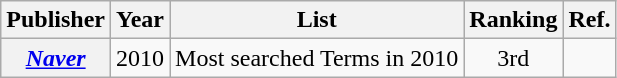<table class="wikitable plainrowheaders sortable" style="margin-right: 0;">
<tr>
<th>Publisher</th>
<th>Year</th>
<th>List</th>
<th>Ranking</th>
<th>Ref.</th>
</tr>
<tr>
<th scope="row"><em><a href='#'>Naver</a></em></th>
<td>2010</td>
<td>Most searched Terms in 2010</td>
<td style="text-align:center;">3rd</td>
<td style="text-align:center;"></td>
</tr>
</table>
